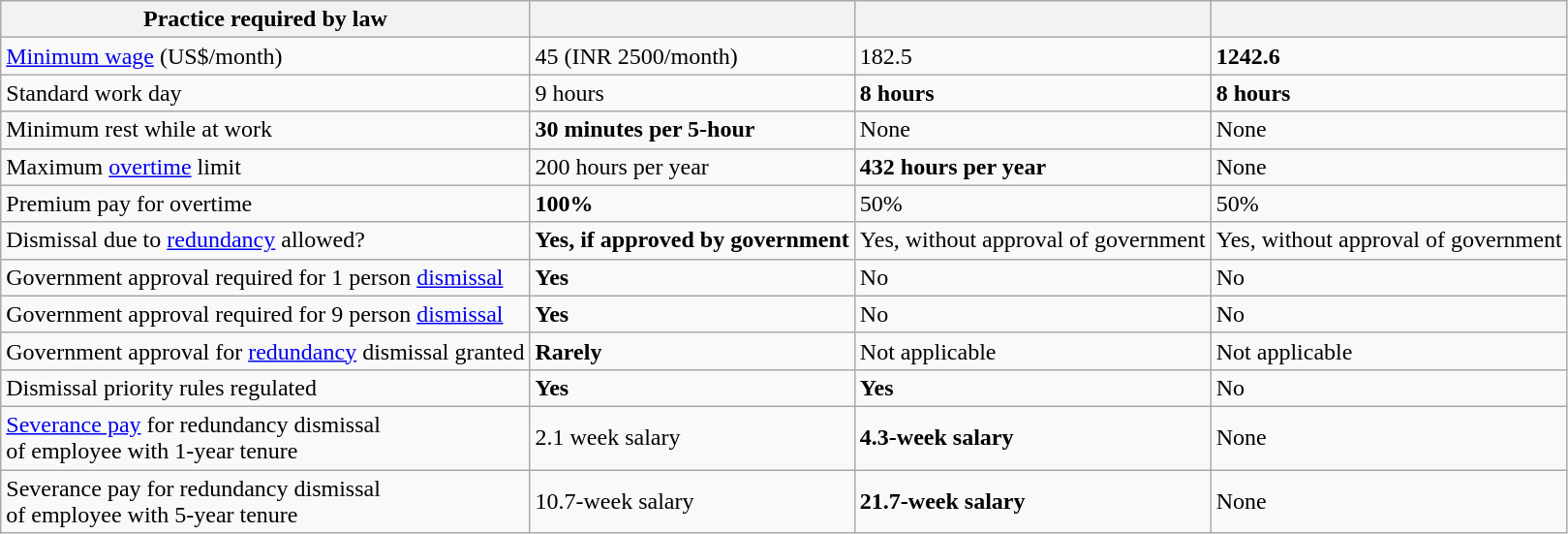<table class="wikitable sortable">
<tr>
<th>Practice required by law</th>
<th></th>
<th></th>
<th></th>
</tr>
<tr>
<td><a href='#'>Minimum wage</a> (US$/month)</td>
<td>45 (INR 2500/month)</td>
<td>182.5</td>
<td><strong>1242.6</strong></td>
</tr>
<tr>
<td>Standard work day</td>
<td>9 hours</td>
<td><strong>8 hours</strong></td>
<td><strong>8 hours</strong></td>
</tr>
<tr>
<td>Minimum rest while at work</td>
<td><strong>30 minutes per 5-hour</strong></td>
<td>None</td>
<td>None</td>
</tr>
<tr>
<td>Maximum <a href='#'>overtime</a> limit</td>
<td>200 hours per year</td>
<td><strong>432 hours per year</strong></td>
<td>None</td>
</tr>
<tr>
<td>Premium pay for overtime</td>
<td><strong>100%</strong></td>
<td>50%</td>
<td>50%</td>
</tr>
<tr>
<td>Dismissal due to <a href='#'>redundancy</a> allowed?</td>
<td><strong>Yes, if approved by government</strong></td>
<td>Yes, without approval of government</td>
<td>Yes, without approval of government</td>
</tr>
<tr>
<td>Government approval required for 1 person <a href='#'>dismissal</a></td>
<td><strong>Yes</strong></td>
<td>No</td>
<td>No</td>
</tr>
<tr>
<td>Government approval required for 9 person <a href='#'>dismissal</a></td>
<td><strong>Yes</strong></td>
<td>No</td>
<td>No</td>
</tr>
<tr>
<td>Government approval for <a href='#'>redundancy</a> dismissal granted</td>
<td><strong>Rarely</strong></td>
<td>Not applicable</td>
<td>Not applicable</td>
</tr>
<tr>
<td>Dismissal priority rules regulated</td>
<td><strong>Yes</strong></td>
<td><strong>Yes</strong></td>
<td>No</td>
</tr>
<tr>
<td><a href='#'>Severance pay</a> for redundancy dismissal<br>of employee with 1-year tenure</td>
<td>2.1 week salary</td>
<td><strong>4.3-week salary</strong></td>
<td>None</td>
</tr>
<tr>
<td>Severance pay for redundancy dismissal<br>of employee with 5-year tenure</td>
<td>10.7-week salary</td>
<td><strong>21.7-week salary</strong></td>
<td>None</td>
</tr>
</table>
